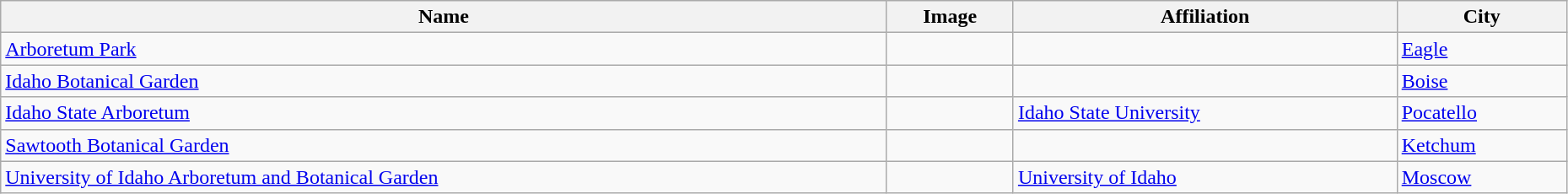<table class="wikitable" style="width:98%">
<tr>
<th>Name</th>
<th>Image</th>
<th>Affiliation</th>
<th>City</th>
</tr>
<tr>
<td><a href='#'>Arboretum Park</a></td>
<td></td>
<td></td>
<td><a href='#'>Eagle</a></td>
</tr>
<tr>
<td><a href='#'>Idaho Botanical Garden</a></td>
<td></td>
<td></td>
<td><a href='#'>Boise</a></td>
</tr>
<tr>
<td><a href='#'>Idaho State Arboretum</a></td>
<td></td>
<td><a href='#'>Idaho State University</a></td>
<td><a href='#'>Pocatello</a></td>
</tr>
<tr>
<td><a href='#'>Sawtooth Botanical Garden</a></td>
<td></td>
<td></td>
<td><a href='#'>Ketchum</a></td>
</tr>
<tr>
<td><a href='#'>University of Idaho Arboretum and Botanical Garden</a></td>
<td></td>
<td><a href='#'>University of Idaho</a></td>
<td><a href='#'>Moscow</a></td>
</tr>
</table>
